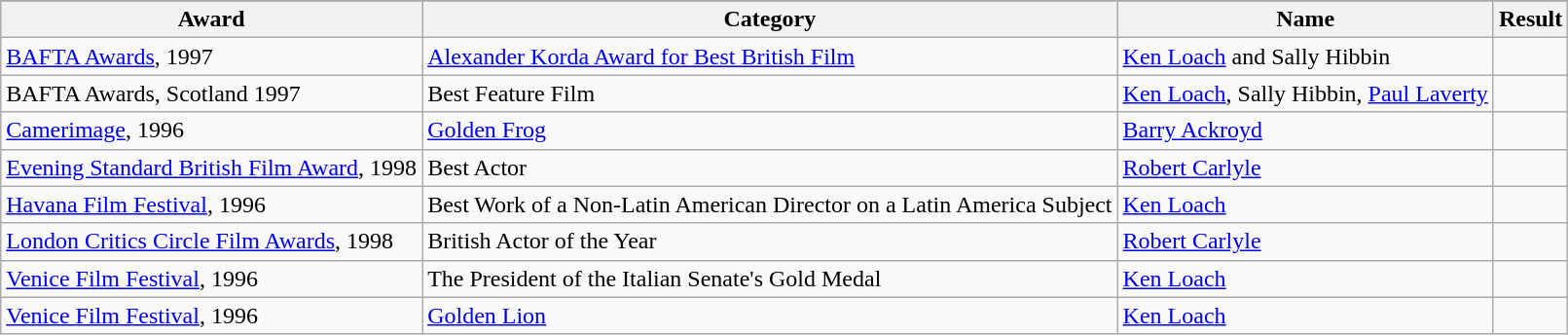<table class="wikitable sortable" style="border:1px #aaa solid; font-size:100%;">
<tr style="background:#ccc; text-align:center;">
</tr>
<tr>
<th>Award</th>
<th>Category</th>
<th>Name</th>
<th>Result</th>
</tr>
<tr>
<td rowspan=1><a href='#'>BAFTA Awards</a>, 1997</td>
<td><a href='#'>Alexander Korda Award for Best British Film</a></td>
<td><a href='#'>Ken Loach</a> and Sally Hibbin</td>
<td></td>
</tr>
<tr>
<td>BAFTA Awards, Scotland 1997</td>
<td>Best Feature Film</td>
<td><a href='#'>Ken Loach</a>, Sally Hibbin, <a href='#'>Paul Laverty</a></td>
<td></td>
</tr>
<tr>
<td><a href='#'>Camerimage</a>, 1996</td>
<td><a href='#'>Golden Frog</a></td>
<td><a href='#'>Barry Ackroyd</a></td>
<td></td>
</tr>
<tr>
<td rowspan=1><a href='#'>Evening Standard British Film Award</a>, 1998</td>
<td>Best Actor</td>
<td><a href='#'>Robert Carlyle</a></td>
<td></td>
</tr>
<tr>
<td><a href='#'>Havana Film Festival</a>, 1996</td>
<td>Best Work of a Non-Latin American Director on a Latin America Subject</td>
<td><a href='#'>Ken Loach</a></td>
<td></td>
</tr>
<tr>
<td rowspan=1><a href='#'>London Critics Circle Film Awards</a>, 1998</td>
<td>British Actor of the Year</td>
<td><a href='#'>Robert Carlyle</a></td>
<td></td>
</tr>
<tr>
<td rowspan=1><a href='#'>Venice Film Festival</a>, 1996</td>
<td>The President of the Italian Senate's Gold Medal</td>
<td><a href='#'>Ken Loach</a></td>
<td></td>
</tr>
<tr>
<td><a href='#'>Venice Film Festival</a>, 1996</td>
<td><a href='#'>Golden Lion</a></td>
<td><a href='#'>Ken Loach</a></td>
<td></td>
</tr>
</table>
